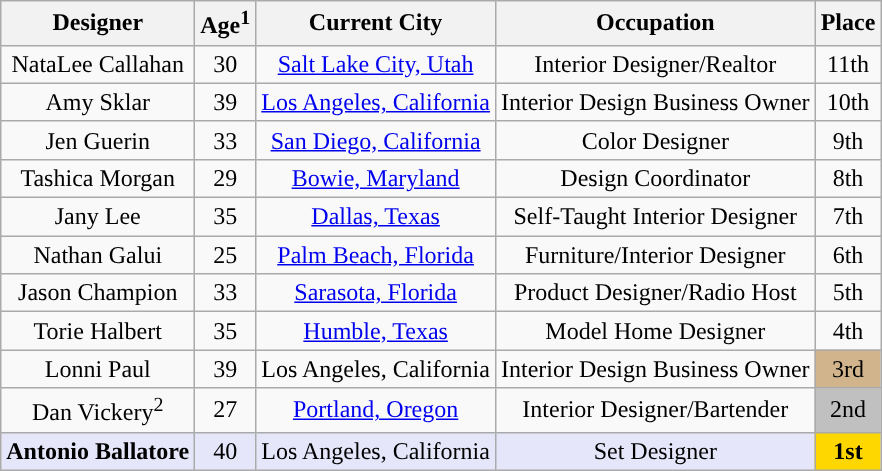<table class="wikitable sortable" style="text-align:center">
<tr>
<th>Designer</th>
<th>Age<sup>1</sup></th>
<th>Current City</th>
<th>Occupation</th>
<th>Place</th>
</tr>
<tr>
<td>NataLee Callahan</td>
<td>30</td>
<td><a href='#'>Salt Lake City, Utah</a></td>
<td>Interior Designer/Realtor</td>
<td>11th</td>
</tr>
<tr>
<td>Amy Sklar</td>
<td>39</td>
<td><a href='#'>Los Angeles, California</a></td>
<td>Interior Design Business Owner</td>
<td>10th</td>
</tr>
<tr>
<td>Jen Guerin</td>
<td>33</td>
<td><a href='#'>San Diego, California</a></td>
<td>Color Designer</td>
<td>9th</td>
</tr>
<tr>
<td>Tashica Morgan</td>
<td>29</td>
<td><a href='#'>Bowie, Maryland</a></td>
<td>Design Coordinator</td>
<td>8th</td>
</tr>
<tr>
<td>Jany Lee</td>
<td>35</td>
<td><a href='#'>Dallas, Texas</a></td>
<td>Self-Taught Interior Designer</td>
<td>7th</td>
</tr>
<tr>
<td>Nathan Galui</td>
<td>25</td>
<td><a href='#'>Palm Beach, Florida</a></td>
<td>Furniture/Interior Designer</td>
<td>6th</td>
</tr>
<tr>
<td>Jason Champion</td>
<td>33</td>
<td><a href='#'>Sarasota, Florida</a></td>
<td>Product Designer/Radio Host</td>
<td>5th</td>
</tr>
<tr>
<td>Torie Halbert</td>
<td>35</td>
<td><a href='#'>Humble, Texas</a></td>
<td>Model Home Designer</td>
<td>4th</td>
</tr>
<tr>
<td>Lonni Paul</td>
<td>39</td>
<td>Los Angeles, California</td>
<td>Interior Design Business Owner</td>
<td bgcolor="tan">3rd</td>
</tr>
<tr>
<td>Dan Vickery<sup>2</sup></td>
<td>27</td>
<td><a href='#'>Portland, Oregon</a></td>
<td>Interior Designer/Bartender</td>
<td bgcolor="silver">2nd</td>
</tr>
<tr>
<td bgcolor="lavender"><strong>Antonio Ballatore</strong></td>
<td bgcolor="lavender">40</td>
<td bgcolor="lavender">Los Angeles, California</td>
<td bgcolor="lavender">Set Designer</td>
<td bgcolor="gold"><strong>1st</strong></td>
</tr>
</table>
